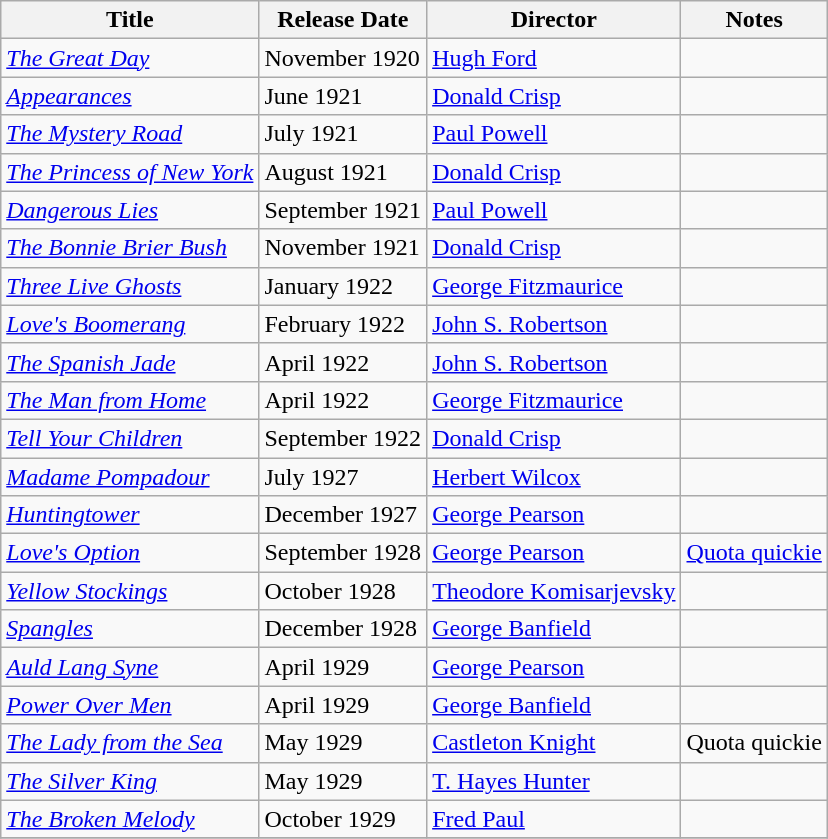<table class="wikitable sortable">
<tr>
<th>Title</th>
<th>Release Date</th>
<th>Director</th>
<th>Notes</th>
</tr>
<tr>
<td><em><a href='#'>The Great Day</a></em></td>
<td>November 1920</td>
<td><a href='#'>Hugh Ford</a></td>
<td></td>
</tr>
<tr>
<td><em><a href='#'>Appearances</a></em></td>
<td>June 1921</td>
<td><a href='#'>Donald Crisp</a></td>
<td></td>
</tr>
<tr>
<td><em><a href='#'>The Mystery Road</a></em></td>
<td>July 1921</td>
<td><a href='#'>Paul Powell</a></td>
<td></td>
</tr>
<tr>
<td><em><a href='#'>The Princess of New York</a></em></td>
<td>August 1921</td>
<td><a href='#'>Donald Crisp</a></td>
<td></td>
</tr>
<tr>
<td><em><a href='#'>Dangerous Lies</a></em></td>
<td>September 1921</td>
<td><a href='#'>Paul Powell</a></td>
<td></td>
</tr>
<tr>
<td><em><a href='#'>The Bonnie Brier Bush</a></em></td>
<td>November 1921</td>
<td><a href='#'>Donald Crisp</a></td>
<td></td>
</tr>
<tr>
<td><em><a href='#'>Three Live Ghosts</a></em></td>
<td>January 1922</td>
<td><a href='#'>George Fitzmaurice</a></td>
<td></td>
</tr>
<tr>
<td><em><a href='#'>Love's Boomerang</a></em></td>
<td>February 1922</td>
<td><a href='#'>John S. Robertson</a></td>
<td></td>
</tr>
<tr>
<td><em><a href='#'>The Spanish Jade</a></em></td>
<td>April 1922</td>
<td><a href='#'>John S. Robertson</a></td>
<td></td>
</tr>
<tr>
<td><em><a href='#'>The Man from Home</a></em></td>
<td>April 1922</td>
<td><a href='#'>George Fitzmaurice</a></td>
<td></td>
</tr>
<tr>
<td><em><a href='#'>Tell Your Children</a></em></td>
<td>September 1922</td>
<td><a href='#'>Donald Crisp</a></td>
<td></td>
</tr>
<tr>
<td><em><a href='#'>Madame Pompadour</a></em></td>
<td>July 1927</td>
<td><a href='#'>Herbert Wilcox</a></td>
<td></td>
</tr>
<tr>
<td><em><a href='#'>Huntingtower</a></em></td>
<td>December 1927</td>
<td><a href='#'>George Pearson</a></td>
<td></td>
</tr>
<tr>
<td><em><a href='#'>Love's Option</a></em></td>
<td>September 1928</td>
<td><a href='#'>George Pearson</a></td>
<td><a href='#'>Quota quickie</a></td>
</tr>
<tr>
<td><em><a href='#'>Yellow Stockings</a></em></td>
<td>October 1928</td>
<td><a href='#'>Theodore Komisarjevsky</a></td>
<td></td>
</tr>
<tr>
<td><em><a href='#'>Spangles</a></em></td>
<td>December 1928</td>
<td><a href='#'>George Banfield</a></td>
<td></td>
</tr>
<tr>
<td><em><a href='#'>Auld Lang Syne</a></em></td>
<td>April 1929</td>
<td><a href='#'>George Pearson</a></td>
<td></td>
</tr>
<tr>
<td><em><a href='#'>Power Over Men</a></em></td>
<td>April 1929</td>
<td><a href='#'>George Banfield</a></td>
<td></td>
</tr>
<tr>
<td><em><a href='#'>The Lady from the Sea</a></em></td>
<td>May 1929</td>
<td><a href='#'>Castleton Knight</a></td>
<td>Quota quickie</td>
</tr>
<tr>
<td><em><a href='#'>The Silver King</a></em></td>
<td>May 1929</td>
<td><a href='#'>T. Hayes Hunter</a></td>
<td></td>
</tr>
<tr>
<td><em><a href='#'>The Broken Melody</a></em></td>
<td>October 1929</td>
<td><a href='#'>Fred Paul</a></td>
<td></td>
</tr>
<tr>
</tr>
</table>
